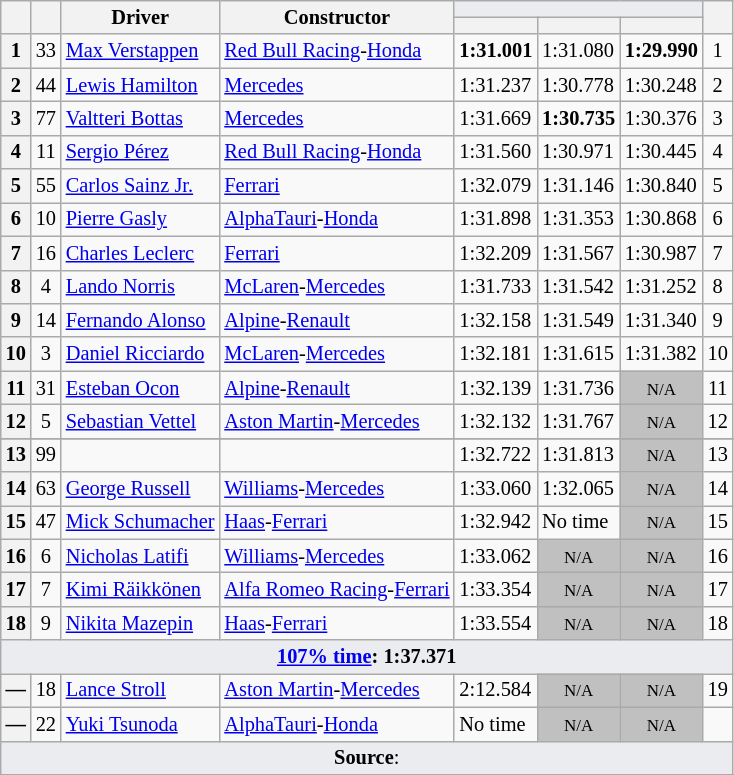<table class="wikitable sortable" style="font-size: 85%;">
<tr>
<th rowspan="2"></th>
<th rowspan="2"></th>
<th rowspan="2">Driver</th>
<th rowspan="2">Constructor</th>
<th colspan="3" style="background:#eaecf0; text-align:center;"></th>
<th rowspan="2"></th>
</tr>
<tr>
<th scope="col"></th>
<th scope="col"></th>
<th scope="col"></th>
</tr>
<tr>
<th scope="row">1</th>
<td align="center">33</td>
<td data-sort-value="ver"> <a href='#'>Max Verstappen</a></td>
<td><a href='#'>Red Bull Racing</a>-<a href='#'>Honda</a></td>
<td><strong>1:31.001</strong></td>
<td>1:31.080</td>
<td><strong>1:29.990</strong></td>
<td align="center">1</td>
</tr>
<tr>
<th scope="row">2</th>
<td align="center">44</td>
<td data-sort-value="ham"> <a href='#'>Lewis Hamilton</a></td>
<td><a href='#'>Mercedes</a></td>
<td>1:31.237</td>
<td>1:30.778</td>
<td>1:30.248</td>
<td align="center">2</td>
</tr>
<tr>
<th scope="row">3</th>
<td align="center">77</td>
<td data-sort-value="bot"> <a href='#'>Valtteri Bottas</a></td>
<td><a href='#'>Mercedes</a></td>
<td>1:31.669</td>
<td><strong>1:30.735</strong></td>
<td>1:30.376</td>
<td align="center">3</td>
</tr>
<tr>
<th scope="row">4</th>
<td align="center">11</td>
<td data-sort-value="per"> <a href='#'>Sergio Pérez</a></td>
<td><a href='#'>Red Bull Racing</a>-<a href='#'>Honda</a></td>
<td>1:31.560</td>
<td>1:30.971</td>
<td>1:30.445</td>
<td align="center">4</td>
</tr>
<tr>
<th scope="row">5</th>
<td align="center">55</td>
<td data-sort-value="sai"> <a href='#'>Carlos Sainz Jr.</a></td>
<td><a href='#'>Ferrari</a></td>
<td>1:32.079</td>
<td>1:31.146</td>
<td>1:30.840</td>
<td align="center">5</td>
</tr>
<tr>
<th scope="row">6</th>
<td align="center">10</td>
<td data-sort-value="gas"> <a href='#'>Pierre Gasly</a></td>
<td><a href='#'>AlphaTauri</a>-<a href='#'>Honda</a></td>
<td>1:31.898</td>
<td>1:31.353</td>
<td>1:30.868</td>
<td align="center">6</td>
</tr>
<tr>
<th scope="row">7</th>
<td align="center">16</td>
<td data-sort-value="lec"> <a href='#'>Charles Leclerc</a></td>
<td><a href='#'>Ferrari</a></td>
<td>1:32.209</td>
<td>1:31.567</td>
<td>1:30.987</td>
<td align="center">7</td>
</tr>
<tr>
<th scope="row">8</th>
<td align="center">4</td>
<td data-sort-value="nor"> <a href='#'>Lando Norris</a></td>
<td><a href='#'>McLaren</a>-<a href='#'>Mercedes</a></td>
<td>1:31.733</td>
<td>1:31.542</td>
<td>1:31.252</td>
<td align="center">8</td>
</tr>
<tr>
<th scope="row">9</th>
<td align="center">14</td>
<td data-sort-value="alo"> <a href='#'>Fernando Alonso</a></td>
<td><a href='#'>Alpine</a>-<a href='#'>Renault</a></td>
<td>1:32.158</td>
<td>1:31.549</td>
<td>1:31.340</td>
<td align="center">9</td>
</tr>
<tr>
<th scope="row">10</th>
<td align="center">3</td>
<td data-sort-value="ric"> <a href='#'>Daniel Ricciardo</a></td>
<td><a href='#'>McLaren</a>-<a href='#'>Mercedes</a></td>
<td>1:32.181</td>
<td>1:31.615</td>
<td>1:31.382</td>
<td align="center">10</td>
</tr>
<tr>
<th scope="row">11</th>
<td align="center">31</td>
<td data-sort-value="oco"> <a href='#'>Esteban Ocon</a></td>
<td><a href='#'>Alpine</a>-<a href='#'>Renault</a></td>
<td>1:32.139</td>
<td>1:31.736</td>
<td style="background: silver" align="center" data-sort-value="15"><small>N/A</small></td>
<td align="center">11</td>
</tr>
<tr>
<th scope="row">12</th>
<td align="center">5</td>
<td data-sort-value="vet"> <a href='#'>Sebastian Vettel</a></td>
<td><a href='#'>Aston Martin</a>-<a href='#'>Mercedes</a></td>
<td>1:32.132</td>
<td>1:31.767</td>
<td style="background: silver" align="center" data-sort-value="11"><small>N/A</small></td>
<td align="center">12</td>
</tr>
<tr>
</tr>
<tr>
<th scope="row">13</th>
<td align="center">99</td>
<td data-sort-value="gio"></td>
<td></td>
<td>1:32.722</td>
<td>1:31.813</td>
<td style="background: silver" align="center"><small>N/A</small></td>
<td align="center">13</td>
</tr>
<tr>
<th scope="row">14</th>
<td align="center">63</td>
<td data-sort-value="rus"> <a href='#'>George Russell</a></td>
<td><a href='#'>Williams</a>-<a href='#'>Mercedes</a></td>
<td>1:33.060</td>
<td>1:32.065</td>
<td style="background: silver" align="center" data-sort-value="15"><small>N/A</small></td>
<td align="center">14</td>
</tr>
<tr>
<th scope="row">15</th>
<td align="center">47</td>
<td data-sort-value="sch"> <a href='#'>Mick Schumacher</a></td>
<td><a href='#'>Haas</a>-<a href='#'>Ferrari</a></td>
<td>1:32.942</td>
<td>No time</td>
<td style="background: silver" align="center" data-sort-value="18"><small>N/A</small></td>
<td align="center">15</td>
</tr>
<tr>
<th scope="row">16</th>
<td align="center">6</td>
<td data-sort-value="lat"> <a href='#'>Nicholas Latifi</a></td>
<td><a href='#'>Williams</a>-<a href='#'>Mercedes</a></td>
<td>1:33.062</td>
<td style="background: silver" align="center" data-sort-value="18"><small>N/A</small></td>
<td style="background: silver" align="center" data-sort-value="18"><small>N/A</small></td>
<td align="center">16</td>
</tr>
<tr>
<th scope="row">17</th>
<td align="center">7</td>
<td data-sort-value="rai"> <a href='#'>Kimi Räikkönen</a></td>
<td><a href='#'>Alfa Romeo Racing</a>-<a href='#'>Ferrari</a></td>
<td>1:33.354</td>
<td style="background: silver" align="center" data-sort-value="14"><small>N/A</small></td>
<td style="background: silver" align="center" data-sort-value="14"><small>N/A</small></td>
<td align="center">17</td>
</tr>
<tr>
<th scope="row">18</th>
<td align="center">9</td>
<td data-sort-value="maz"><a href='#'>Nikita Mazepin</a></td>
<td><a href='#'>Haas</a>-<a href='#'>Ferrari</a></td>
<td>1:33.554</td>
<td style="background: silver" align="center" data-sort-value="19"><small>N/A</small></td>
<td style="background: silver" align="center" data-sort-value="19"><small>N/A</small></td>
<td align="center">18</td>
</tr>
<tr class="sortbottom">
<td colspan="8" style="background-color:#EAECF0;text-align:center"><strong><a href='#'>107% time</a>: 1:37.371</strong></td>
</tr>
<tr>
<th data-sort-value="20">—</th>
<td align="center">18</td>
<td data-sort-value="str"> <a href='#'>Lance Stroll</a></td>
<td><a href='#'>Aston Martin</a>-<a href='#'>Mercedes</a></td>
<td>2:12.584</td>
<td style="background: silver" align="center"><small>N/A</small></td>
<td style="background: silver" align="center"><small>N/A</small></td>
<td align="center">19</td>
</tr>
<tr>
<th data-sort-value="20">—</th>
<td align="center">22</td>
<td data-sort-value="tsu"> <a href='#'>Yuki Tsunoda</a></td>
<td><a href='#'>AlphaTauri</a>-<a href='#'>Honda</a></td>
<td>No time</td>
<td style="background: silver" align="center"><small>N/A</small></td>
<td style="background: silver" align="center"><small>N/A</small></td>
<td align="center"></td>
</tr>
<tr class="sortbottom">
<td colspan="8" style="background-color:#EAECF0;text-align:center"><strong>Source</strong>:</td>
</tr>
<tr>
</tr>
</table>
